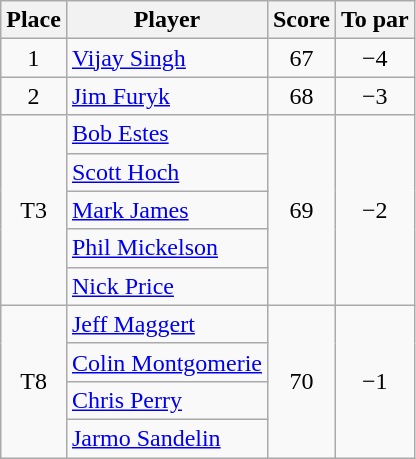<table class="wikitable">
<tr>
<th>Place</th>
<th>Player</th>
<th>Score</th>
<th>To par</th>
</tr>
<tr>
<td align=center>1</td>
<td> <a href='#'>Vijay Singh</a></td>
<td align=center>67</td>
<td align=center>−4</td>
</tr>
<tr>
<td align=center>2</td>
<td> <a href='#'>Jim Furyk</a></td>
<td align=center>68</td>
<td align=center>−3</td>
</tr>
<tr>
<td rowspan="5" align=center>T3</td>
<td> <a href='#'>Bob Estes</a></td>
<td rowspan="5" align=center>69</td>
<td rowspan="5" align=center>−2</td>
</tr>
<tr>
<td> <a href='#'>Scott Hoch</a></td>
</tr>
<tr>
<td> <a href='#'>Mark James</a></td>
</tr>
<tr>
<td> <a href='#'>Phil Mickelson</a></td>
</tr>
<tr>
<td> <a href='#'>Nick Price</a></td>
</tr>
<tr>
<td rowspan="4" align=center>T8</td>
<td> <a href='#'>Jeff Maggert</a></td>
<td rowspan="4" align=center>70</td>
<td rowspan="4" align=center>−1</td>
</tr>
<tr>
<td> <a href='#'>Colin Montgomerie</a></td>
</tr>
<tr>
<td> <a href='#'>Chris Perry</a></td>
</tr>
<tr>
<td> <a href='#'>Jarmo Sandelin</a></td>
</tr>
</table>
